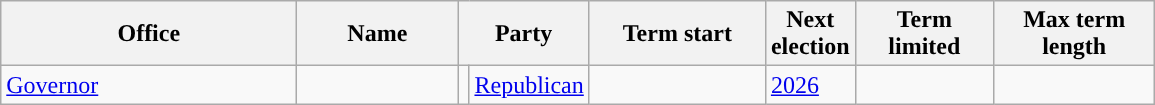<table class="sortable wikitable">
<tr>
<th scope="col" width=190>Office</th>
<th scope="col" width=100>Name</th>
<th scope="col" width=75 colspan=2>Party</th>
<th scope="col" width=110>Term start</th>
<th scope="col" width=50>Next election</th>
<th scope="col" width=85>Term limited</th>
<th scope="col" width=100>Max term length</th>
</tr>
<tr>
<td><a href='#'>Governor</a></td>
<td></td>
<td style="background-color:"></td>
<td><a href='#'>Republican</a></td>
<td></td>
<td><a href='#'>2026</a></td>
<td></td>
<td></td>
</tr>
</table>
